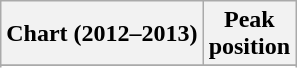<table class="wikitable sortable plainrowheaders" style="text-align:center">
<tr>
<th scope="col">Chart (2012–2013)</th>
<th scope="col">Peak<br>position</th>
</tr>
<tr>
</tr>
<tr>
</tr>
<tr>
</tr>
<tr>
</tr>
<tr>
</tr>
<tr>
</tr>
<tr>
</tr>
</table>
